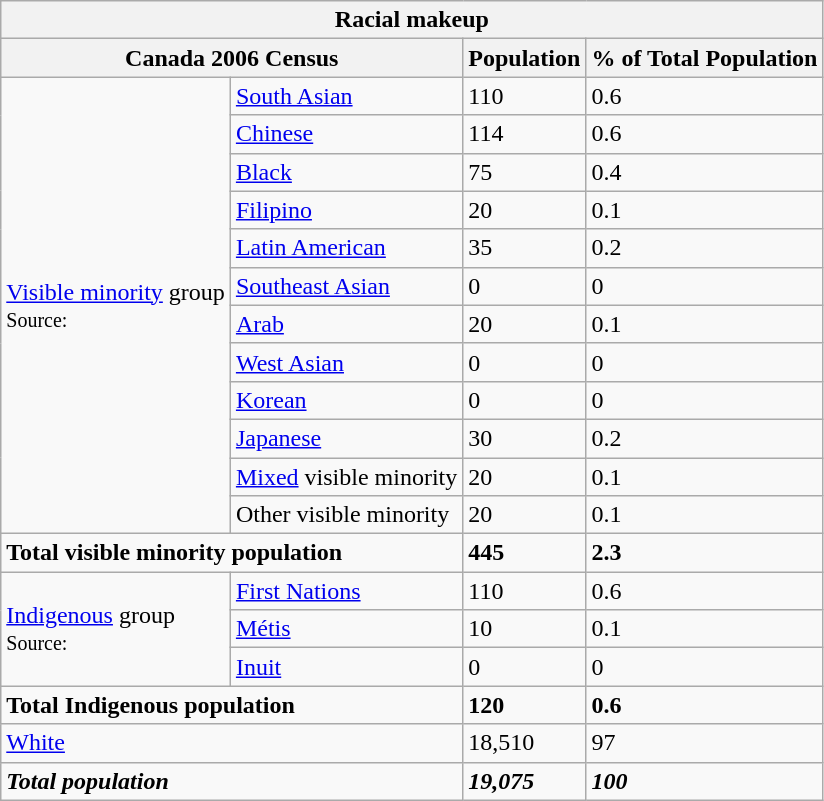<table class="wikitable">
<tr>
<th colspan=4>Racial makeup</th>
</tr>
<tr>
<th colspan="2">Canada 2006 Census</th>
<th>Population</th>
<th>% of Total Population</th>
</tr>
<tr>
<td rowspan="12"><a href='#'>Visible minority</a> group<br><small>Source:</small></td>
<td><a href='#'>South Asian</a></td>
<td>110</td>
<td>0.6</td>
</tr>
<tr>
<td><a href='#'>Chinese</a></td>
<td>114</td>
<td>0.6</td>
</tr>
<tr>
<td><a href='#'>Black</a></td>
<td>75</td>
<td>0.4</td>
</tr>
<tr>
<td><a href='#'>Filipino</a></td>
<td>20</td>
<td>0.1</td>
</tr>
<tr>
<td><a href='#'>Latin American</a></td>
<td>35</td>
<td>0.2</td>
</tr>
<tr>
<td><a href='#'>Southeast Asian</a></td>
<td>0</td>
<td>0</td>
</tr>
<tr>
<td><a href='#'>Arab</a></td>
<td>20</td>
<td>0.1</td>
</tr>
<tr>
<td><a href='#'>West Asian</a></td>
<td>0</td>
<td>0</td>
</tr>
<tr>
<td><a href='#'>Korean</a></td>
<td>0</td>
<td>0</td>
</tr>
<tr>
<td><a href='#'>Japanese</a></td>
<td>30</td>
<td>0.2</td>
</tr>
<tr>
<td><a href='#'>Mixed</a> visible minority</td>
<td>20</td>
<td>0.1</td>
</tr>
<tr>
<td>Other visible minority</td>
<td>20</td>
<td>0.1</td>
</tr>
<tr>
<td colspan="2"><strong>Total visible minority population</strong></td>
<td><strong>445</strong></td>
<td><strong>2.3</strong></td>
</tr>
<tr>
<td rowspan="3"><a href='#'>Indigenous</a> group<br><small>Source:</small></td>
<td><a href='#'>First Nations</a></td>
<td>110</td>
<td>0.6</td>
</tr>
<tr>
<td><a href='#'>Métis</a></td>
<td>10</td>
<td>0.1</td>
</tr>
<tr>
<td><a href='#'>Inuit</a></td>
<td>0</td>
<td>0</td>
</tr>
<tr>
<td colspan="2"><strong>Total Indigenous population</strong></td>
<td><strong>120</strong></td>
<td><strong>0.6</strong></td>
</tr>
<tr>
<td colspan="2"><a href='#'>White</a></td>
<td>18,510</td>
<td>97</td>
</tr>
<tr>
<td colspan="2"><strong><em>Total population</em></strong></td>
<td><strong><em>19,075</em></strong></td>
<td><strong><em>100</em></strong></td>
</tr>
</table>
